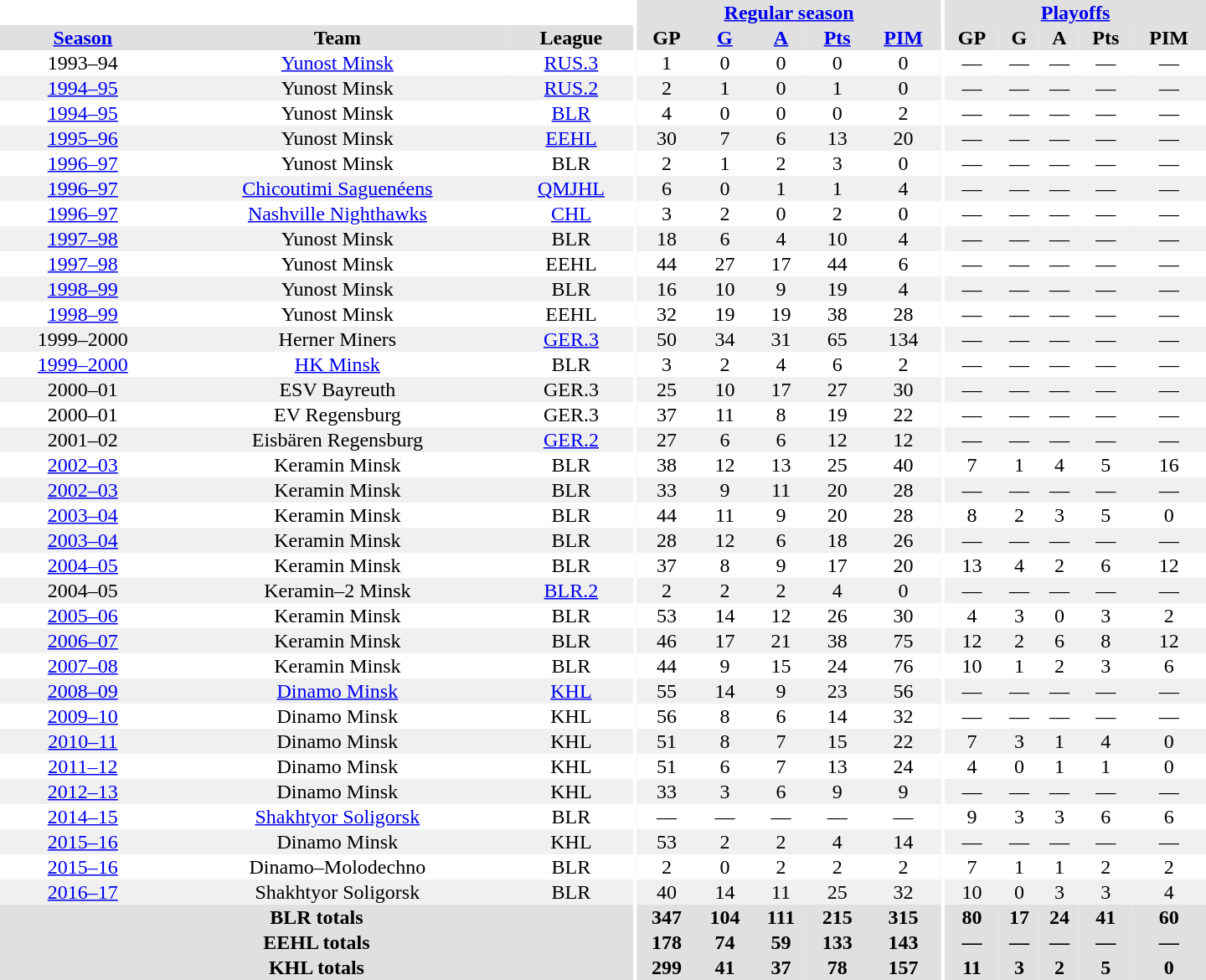<table border="0" cellpadding="1" cellspacing="0" style="text-align:center; width:60em">
<tr bgcolor="#e0e0e0">
<th colspan="3" bgcolor="#ffffff"></th>
<th rowspan="99" bgcolor="#ffffff"></th>
<th colspan="5"><a href='#'>Regular season</a></th>
<th rowspan="99" bgcolor="#ffffff"></th>
<th colspan="5"><a href='#'>Playoffs</a></th>
</tr>
<tr bgcolor="#e0e0e0">
<th><a href='#'>Season</a></th>
<th>Team</th>
<th>League</th>
<th>GP</th>
<th><a href='#'>G</a></th>
<th><a href='#'>A</a></th>
<th><a href='#'>Pts</a></th>
<th><a href='#'>PIM</a></th>
<th>GP</th>
<th>G</th>
<th>A</th>
<th>Pts</th>
<th>PIM</th>
</tr>
<tr>
<td>1993–94</td>
<td><a href='#'>Yunost Minsk</a></td>
<td><a href='#'>RUS.3</a></td>
<td>1</td>
<td>0</td>
<td>0</td>
<td>0</td>
<td>0</td>
<td>—</td>
<td>—</td>
<td>—</td>
<td>—</td>
<td>—</td>
</tr>
<tr bgcolor="#f0f0f0">
<td><a href='#'>1994–95</a></td>
<td>Yunost Minsk</td>
<td><a href='#'>RUS.2</a></td>
<td>2</td>
<td>1</td>
<td>0</td>
<td>1</td>
<td>0</td>
<td>—</td>
<td>—</td>
<td>—</td>
<td>—</td>
<td>—</td>
</tr>
<tr>
<td><a href='#'>1994–95</a></td>
<td>Yunost Minsk</td>
<td><a href='#'>BLR</a></td>
<td>4</td>
<td>0</td>
<td>0</td>
<td>0</td>
<td>2</td>
<td>—</td>
<td>—</td>
<td>—</td>
<td>—</td>
<td>—</td>
</tr>
<tr bgcolor="#f0f0f0">
<td><a href='#'>1995–96</a></td>
<td>Yunost Minsk</td>
<td><a href='#'>EEHL</a></td>
<td>30</td>
<td>7</td>
<td>6</td>
<td>13</td>
<td>20</td>
<td>—</td>
<td>—</td>
<td>—</td>
<td>—</td>
<td>—</td>
</tr>
<tr>
<td><a href='#'>1996–97</a></td>
<td>Yunost Minsk</td>
<td>BLR</td>
<td>2</td>
<td>1</td>
<td>2</td>
<td>3</td>
<td>0</td>
<td>—</td>
<td>—</td>
<td>—</td>
<td>—</td>
<td>—</td>
</tr>
<tr bgcolor="#f0f0f0">
<td><a href='#'>1996–97</a></td>
<td><a href='#'>Chicoutimi Saguenéens</a></td>
<td><a href='#'>QMJHL</a></td>
<td>6</td>
<td>0</td>
<td>1</td>
<td>1</td>
<td>4</td>
<td>—</td>
<td>—</td>
<td>—</td>
<td>—</td>
<td>—</td>
</tr>
<tr>
<td><a href='#'>1996–97</a></td>
<td><a href='#'>Nashville Nighthawks</a></td>
<td><a href='#'>CHL</a></td>
<td>3</td>
<td>2</td>
<td>0</td>
<td>2</td>
<td>0</td>
<td>—</td>
<td>—</td>
<td>—</td>
<td>—</td>
<td>—</td>
</tr>
<tr bgcolor="#f0f0f0">
<td><a href='#'>1997–98</a></td>
<td>Yunost Minsk</td>
<td>BLR</td>
<td>18</td>
<td>6</td>
<td>4</td>
<td>10</td>
<td>4</td>
<td>—</td>
<td>—</td>
<td>—</td>
<td>—</td>
<td>—</td>
</tr>
<tr>
<td><a href='#'>1997–98</a></td>
<td>Yunost Minsk</td>
<td>EEHL</td>
<td>44</td>
<td>27</td>
<td>17</td>
<td>44</td>
<td>6</td>
<td>—</td>
<td>—</td>
<td>—</td>
<td>—</td>
<td>—</td>
</tr>
<tr bgcolor="#f0f0f0">
<td><a href='#'>1998–99</a></td>
<td>Yunost Minsk</td>
<td>BLR</td>
<td>16</td>
<td>10</td>
<td>9</td>
<td>19</td>
<td>4</td>
<td>—</td>
<td>—</td>
<td>—</td>
<td>—</td>
<td>—</td>
</tr>
<tr>
<td><a href='#'>1998–99</a></td>
<td>Yunost Minsk</td>
<td>EEHL</td>
<td>32</td>
<td>19</td>
<td>19</td>
<td>38</td>
<td>28</td>
<td>—</td>
<td>—</td>
<td>—</td>
<td>—</td>
<td>—</td>
</tr>
<tr bgcolor="#f0f0f0">
<td>1999–2000</td>
<td>Herner Miners</td>
<td><a href='#'>GER.3</a></td>
<td>50</td>
<td>34</td>
<td>31</td>
<td>65</td>
<td>134</td>
<td>—</td>
<td>—</td>
<td>—</td>
<td>—</td>
<td>—</td>
</tr>
<tr>
<td><a href='#'>1999–2000</a></td>
<td><a href='#'>HK Minsk</a></td>
<td>BLR</td>
<td>3</td>
<td>2</td>
<td>4</td>
<td>6</td>
<td>2</td>
<td>—</td>
<td>—</td>
<td>—</td>
<td>—</td>
<td>—</td>
</tr>
<tr bgcolor="#f0f0f0">
<td>2000–01</td>
<td>ESV Bayreuth</td>
<td>GER.3</td>
<td>25</td>
<td>10</td>
<td>17</td>
<td>27</td>
<td>30</td>
<td>—</td>
<td>—</td>
<td>—</td>
<td>—</td>
<td>—</td>
</tr>
<tr>
<td>2000–01</td>
<td>EV Regensburg</td>
<td>GER.3</td>
<td>37</td>
<td>11</td>
<td>8</td>
<td>19</td>
<td>22</td>
<td>—</td>
<td>—</td>
<td>—</td>
<td>—</td>
<td>—</td>
</tr>
<tr bgcolor="#f0f0f0">
<td>2001–02</td>
<td>Eisbären Regensburg</td>
<td><a href='#'>GER.2</a></td>
<td>27</td>
<td>6</td>
<td>6</td>
<td>12</td>
<td>12</td>
<td>—</td>
<td>—</td>
<td>—</td>
<td>—</td>
<td>—</td>
</tr>
<tr>
<td><a href='#'>2002–03</a></td>
<td>Keramin Minsk</td>
<td>BLR</td>
<td>38</td>
<td>12</td>
<td>13</td>
<td>25</td>
<td>40</td>
<td>7</td>
<td>1</td>
<td>4</td>
<td>5</td>
<td>16</td>
</tr>
<tr bgcolor="#f0f0f0">
<td><a href='#'>2002–03</a></td>
<td>Keramin Minsk</td>
<td>BLR</td>
<td>33</td>
<td>9</td>
<td>11</td>
<td>20</td>
<td>28</td>
<td>—</td>
<td>—</td>
<td>—</td>
<td>—</td>
<td>—</td>
</tr>
<tr>
<td><a href='#'>2003–04</a></td>
<td>Keramin Minsk</td>
<td>BLR</td>
<td>44</td>
<td>11</td>
<td>9</td>
<td>20</td>
<td>28</td>
<td>8</td>
<td>2</td>
<td>3</td>
<td>5</td>
<td>0</td>
</tr>
<tr bgcolor="#f0f0f0">
<td><a href='#'>2003–04</a></td>
<td>Keramin Minsk</td>
<td>BLR</td>
<td>28</td>
<td>12</td>
<td>6</td>
<td>18</td>
<td>26</td>
<td>—</td>
<td>—</td>
<td>—</td>
<td>—</td>
<td>—</td>
</tr>
<tr>
<td><a href='#'>2004–05</a></td>
<td>Keramin Minsk</td>
<td>BLR</td>
<td>37</td>
<td>8</td>
<td>9</td>
<td>17</td>
<td>20</td>
<td>13</td>
<td>4</td>
<td>2</td>
<td>6</td>
<td>12</td>
</tr>
<tr bgcolor="#f0f0f0">
<td>2004–05</td>
<td>Keramin–2 Minsk</td>
<td><a href='#'>BLR.2</a></td>
<td>2</td>
<td>2</td>
<td>2</td>
<td>4</td>
<td>0</td>
<td>—</td>
<td>—</td>
<td>—</td>
<td>—</td>
<td>—</td>
</tr>
<tr>
<td><a href='#'>2005–06</a></td>
<td>Keramin Minsk</td>
<td>BLR</td>
<td>53</td>
<td>14</td>
<td>12</td>
<td>26</td>
<td>30</td>
<td>4</td>
<td>3</td>
<td>0</td>
<td>3</td>
<td>2</td>
</tr>
<tr bgcolor="#f0f0f0">
<td><a href='#'>2006–07</a></td>
<td>Keramin Minsk</td>
<td>BLR</td>
<td>46</td>
<td>17</td>
<td>21</td>
<td>38</td>
<td>75</td>
<td>12</td>
<td>2</td>
<td>6</td>
<td>8</td>
<td>12</td>
</tr>
<tr>
<td><a href='#'>2007–08</a></td>
<td>Keramin Minsk</td>
<td>BLR</td>
<td>44</td>
<td>9</td>
<td>15</td>
<td>24</td>
<td>76</td>
<td>10</td>
<td>1</td>
<td>2</td>
<td>3</td>
<td>6</td>
</tr>
<tr bgcolor="#f0f0f0">
<td><a href='#'>2008–09</a></td>
<td><a href='#'>Dinamo Minsk</a></td>
<td><a href='#'>KHL</a></td>
<td>55</td>
<td>14</td>
<td>9</td>
<td>23</td>
<td>56</td>
<td>—</td>
<td>—</td>
<td>—</td>
<td>—</td>
<td>—</td>
</tr>
<tr>
<td><a href='#'>2009–10</a></td>
<td>Dinamo Minsk</td>
<td>KHL</td>
<td>56</td>
<td>8</td>
<td>6</td>
<td>14</td>
<td>32</td>
<td>—</td>
<td>—</td>
<td>—</td>
<td>—</td>
<td>—</td>
</tr>
<tr bgcolor="#f0f0f0">
<td><a href='#'>2010–11</a></td>
<td>Dinamo Minsk</td>
<td>KHL</td>
<td>51</td>
<td>8</td>
<td>7</td>
<td>15</td>
<td>22</td>
<td>7</td>
<td>3</td>
<td>1</td>
<td>4</td>
<td>0</td>
</tr>
<tr>
<td><a href='#'>2011–12</a></td>
<td>Dinamo Minsk</td>
<td>KHL</td>
<td>51</td>
<td>6</td>
<td>7</td>
<td>13</td>
<td>24</td>
<td>4</td>
<td>0</td>
<td>1</td>
<td>1</td>
<td>0</td>
</tr>
<tr bgcolor="#f0f0f0">
<td><a href='#'>2012–13</a></td>
<td>Dinamo Minsk</td>
<td>KHL</td>
<td>33</td>
<td>3</td>
<td>6</td>
<td>9</td>
<td>9</td>
<td>—</td>
<td>—</td>
<td>—</td>
<td>—</td>
<td>—</td>
</tr>
<tr>
<td><a href='#'>2014–15</a></td>
<td><a href='#'>Shakhtyor Soligorsk</a></td>
<td>BLR</td>
<td>—</td>
<td>—</td>
<td>—</td>
<td>—</td>
<td>—</td>
<td>9</td>
<td>3</td>
<td>3</td>
<td>6</td>
<td>6</td>
</tr>
<tr bgcolor="#f0f0f0">
<td><a href='#'>2015–16</a></td>
<td>Dinamo Minsk</td>
<td>KHL</td>
<td>53</td>
<td>2</td>
<td>2</td>
<td>4</td>
<td>14</td>
<td>—</td>
<td>—</td>
<td>—</td>
<td>—</td>
<td>—</td>
</tr>
<tr>
<td><a href='#'>2015–16</a></td>
<td>Dinamo–Molodechno</td>
<td>BLR</td>
<td>2</td>
<td>0</td>
<td>2</td>
<td>2</td>
<td>2</td>
<td>7</td>
<td>1</td>
<td>1</td>
<td>2</td>
<td>2</td>
</tr>
<tr bgcolor="#f0f0f0">
<td><a href='#'>2016–17</a></td>
<td>Shakhtyor Soligorsk</td>
<td>BLR</td>
<td>40</td>
<td>14</td>
<td>11</td>
<td>25</td>
<td>32</td>
<td>10</td>
<td>0</td>
<td>3</td>
<td>3</td>
<td>4</td>
</tr>
<tr bgcolor="#e0e0e0">
<th colspan="3">BLR totals</th>
<th>347</th>
<th>104</th>
<th>111</th>
<th>215</th>
<th>315</th>
<th>80</th>
<th>17</th>
<th>24</th>
<th>41</th>
<th>60</th>
</tr>
<tr bgcolor="#e0e0e0">
<th colspan="3">EEHL totals</th>
<th>178</th>
<th>74</th>
<th>59</th>
<th>133</th>
<th>143</th>
<th>—</th>
<th>—</th>
<th>—</th>
<th>—</th>
<th>—</th>
</tr>
<tr bgcolor="#e0e0e0">
<th colspan="3">KHL totals</th>
<th>299</th>
<th>41</th>
<th>37</th>
<th>78</th>
<th>157</th>
<th>11</th>
<th>3</th>
<th>2</th>
<th>5</th>
<th>0</th>
</tr>
</table>
